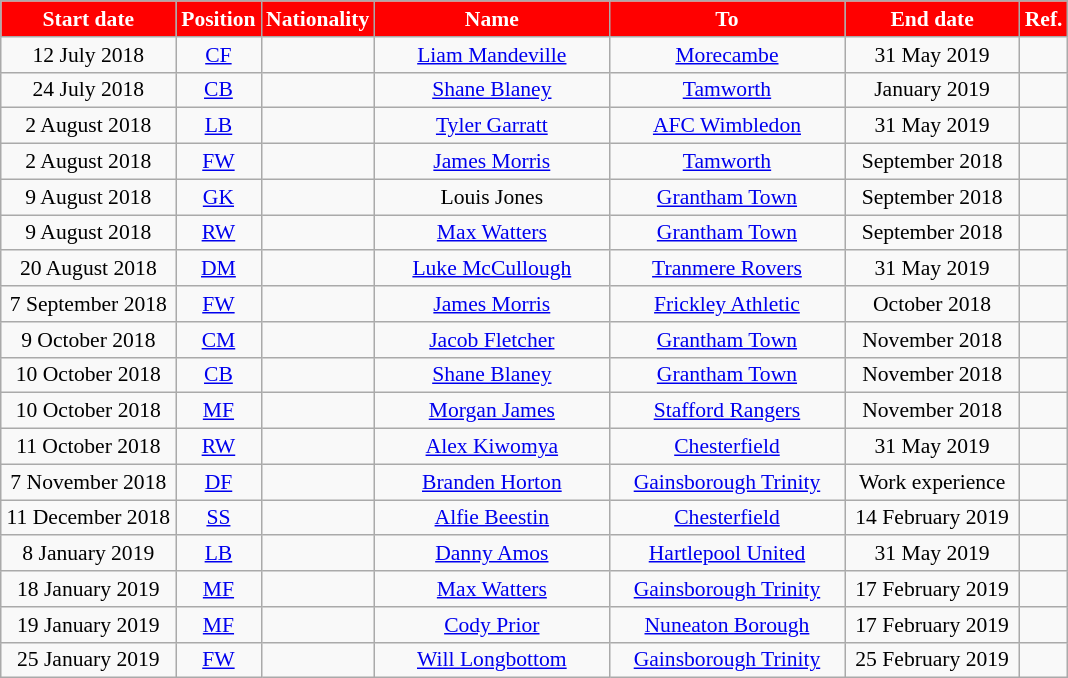<table class="wikitable" style="text-align:center; font-size:90%">
<tr>
<th style="background:#FF0000; color:white; width:110px;">Start date</th>
<th style="background:#FF0000; color:white; width:50px;">Position</th>
<th style="background:#FF0000; color:white; width:50px;">Nationality</th>
<th style="background:#FF0000; color:white; width:150px;">Name</th>
<th style="background:#FF0000; color:white; width:150px;">To</th>
<th style="background:#FF0000; color:white; width:110px;">End date</th>
<th style="background:#FF0000; color:white; width:25px;">Ref.</th>
</tr>
<tr>
<td>12 July 2018</td>
<td><a href='#'>CF</a></td>
<td></td>
<td><a href='#'>Liam Mandeville</a></td>
<td><a href='#'>Morecambe</a></td>
<td>31 May 2019</td>
<td></td>
</tr>
<tr>
<td>24 July 2018</td>
<td><a href='#'>CB</a></td>
<td></td>
<td><a href='#'>Shane Blaney</a></td>
<td><a href='#'>Tamworth</a></td>
<td>January 2019</td>
<td></td>
</tr>
<tr>
<td>2 August 2018</td>
<td><a href='#'>LB</a></td>
<td></td>
<td><a href='#'>Tyler Garratt</a></td>
<td><a href='#'>AFC Wimbledon</a></td>
<td>31 May 2019</td>
<td></td>
</tr>
<tr>
<td>2 August 2018</td>
<td><a href='#'>FW</a></td>
<td></td>
<td><a href='#'>James Morris</a></td>
<td><a href='#'>Tamworth</a></td>
<td>September 2018</td>
<td></td>
</tr>
<tr>
<td>9 August 2018</td>
<td><a href='#'>GK</a></td>
<td></td>
<td>Louis Jones</td>
<td><a href='#'>Grantham Town</a></td>
<td>September 2018</td>
<td></td>
</tr>
<tr>
<td>9 August 2018</td>
<td><a href='#'>RW</a></td>
<td></td>
<td><a href='#'>Max Watters</a></td>
<td><a href='#'>Grantham Town</a></td>
<td>September 2018</td>
<td></td>
</tr>
<tr>
<td>20 August 2018</td>
<td><a href='#'>DM</a></td>
<td></td>
<td><a href='#'>Luke McCullough</a></td>
<td><a href='#'>Tranmere Rovers</a></td>
<td>31 May 2019</td>
<td></td>
</tr>
<tr>
<td>7 September 2018</td>
<td><a href='#'>FW</a></td>
<td></td>
<td><a href='#'>James Morris</a></td>
<td><a href='#'>Frickley Athletic</a></td>
<td>October 2018</td>
<td></td>
</tr>
<tr>
<td>9 October 2018</td>
<td><a href='#'>CM</a></td>
<td></td>
<td><a href='#'>Jacob Fletcher</a></td>
<td><a href='#'>Grantham Town</a></td>
<td>November 2018</td>
<td></td>
</tr>
<tr>
<td>10 October 2018</td>
<td><a href='#'>CB</a></td>
<td></td>
<td><a href='#'>Shane Blaney</a></td>
<td><a href='#'>Grantham Town</a></td>
<td>November 2018</td>
<td></td>
</tr>
<tr>
<td>10 October 2018</td>
<td><a href='#'>MF</a></td>
<td></td>
<td><a href='#'>Morgan James</a></td>
<td><a href='#'>Stafford Rangers</a></td>
<td>November 2018</td>
<td></td>
</tr>
<tr>
<td>11 October 2018</td>
<td><a href='#'>RW</a></td>
<td></td>
<td><a href='#'>Alex Kiwomya</a></td>
<td><a href='#'>Chesterfield</a></td>
<td>31 May 2019</td>
<td></td>
</tr>
<tr>
<td>7 November 2018</td>
<td><a href='#'>DF</a></td>
<td></td>
<td><a href='#'>Branden Horton</a></td>
<td><a href='#'>Gainsborough Trinity</a></td>
<td>Work experience</td>
<td></td>
</tr>
<tr>
<td>11 December 2018</td>
<td><a href='#'>SS</a></td>
<td></td>
<td><a href='#'>Alfie Beestin</a></td>
<td><a href='#'>Chesterfield</a></td>
<td>14 February 2019</td>
<td></td>
</tr>
<tr>
<td>8 January 2019</td>
<td><a href='#'>LB</a></td>
<td></td>
<td><a href='#'>Danny Amos</a></td>
<td><a href='#'>Hartlepool United</a></td>
<td>31 May 2019</td>
<td></td>
</tr>
<tr>
<td>18 January 2019</td>
<td><a href='#'>MF</a></td>
<td></td>
<td><a href='#'>Max Watters</a></td>
<td><a href='#'>Gainsborough Trinity</a></td>
<td>17 February 2019</td>
<td></td>
</tr>
<tr>
<td>19 January 2019</td>
<td><a href='#'>MF</a></td>
<td></td>
<td><a href='#'>Cody Prior</a></td>
<td><a href='#'>Nuneaton Borough</a></td>
<td>17 February 2019</td>
<td></td>
</tr>
<tr>
<td>25 January 2019</td>
<td><a href='#'>FW</a></td>
<td></td>
<td><a href='#'>Will Longbottom</a></td>
<td><a href='#'>Gainsborough Trinity</a></td>
<td>25 February 2019</td>
<td></td>
</tr>
</table>
